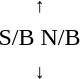<table style="text-align:center;">
<tr>
<td><small>  ↑ </small></td>
</tr>
<tr>
<td> <span>S/B N/B</span> </td>
</tr>
<tr>
<td><small> ↓  </small></td>
</tr>
</table>
